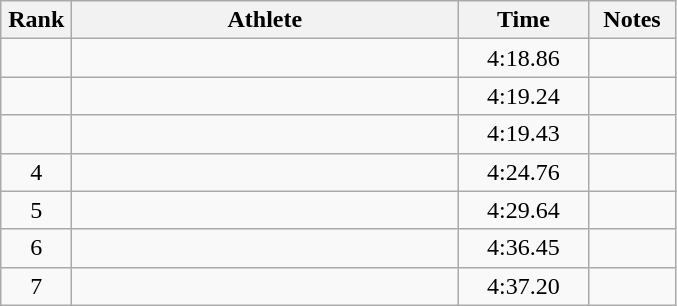<table class="wikitable" style="text-align:center">
<tr>
<th width=40>Rank</th>
<th width=250>Athlete</th>
<th width=80>Time</th>
<th width=50>Notes</th>
</tr>
<tr>
<td></td>
<td align=left></td>
<td>4:18.86</td>
<td></td>
</tr>
<tr>
<td></td>
<td align=left></td>
<td>4:19.24</td>
<td></td>
</tr>
<tr>
<td></td>
<td align=left></td>
<td>4:19.43</td>
<td></td>
</tr>
<tr>
<td>4</td>
<td align=left></td>
<td>4:24.76</td>
<td></td>
</tr>
<tr>
<td>5</td>
<td align=left></td>
<td>4:29.64</td>
<td></td>
</tr>
<tr>
<td>6</td>
<td align=left></td>
<td>4:36.45</td>
<td></td>
</tr>
<tr>
<td>7</td>
<td align=left></td>
<td>4:37.20</td>
<td></td>
</tr>
</table>
